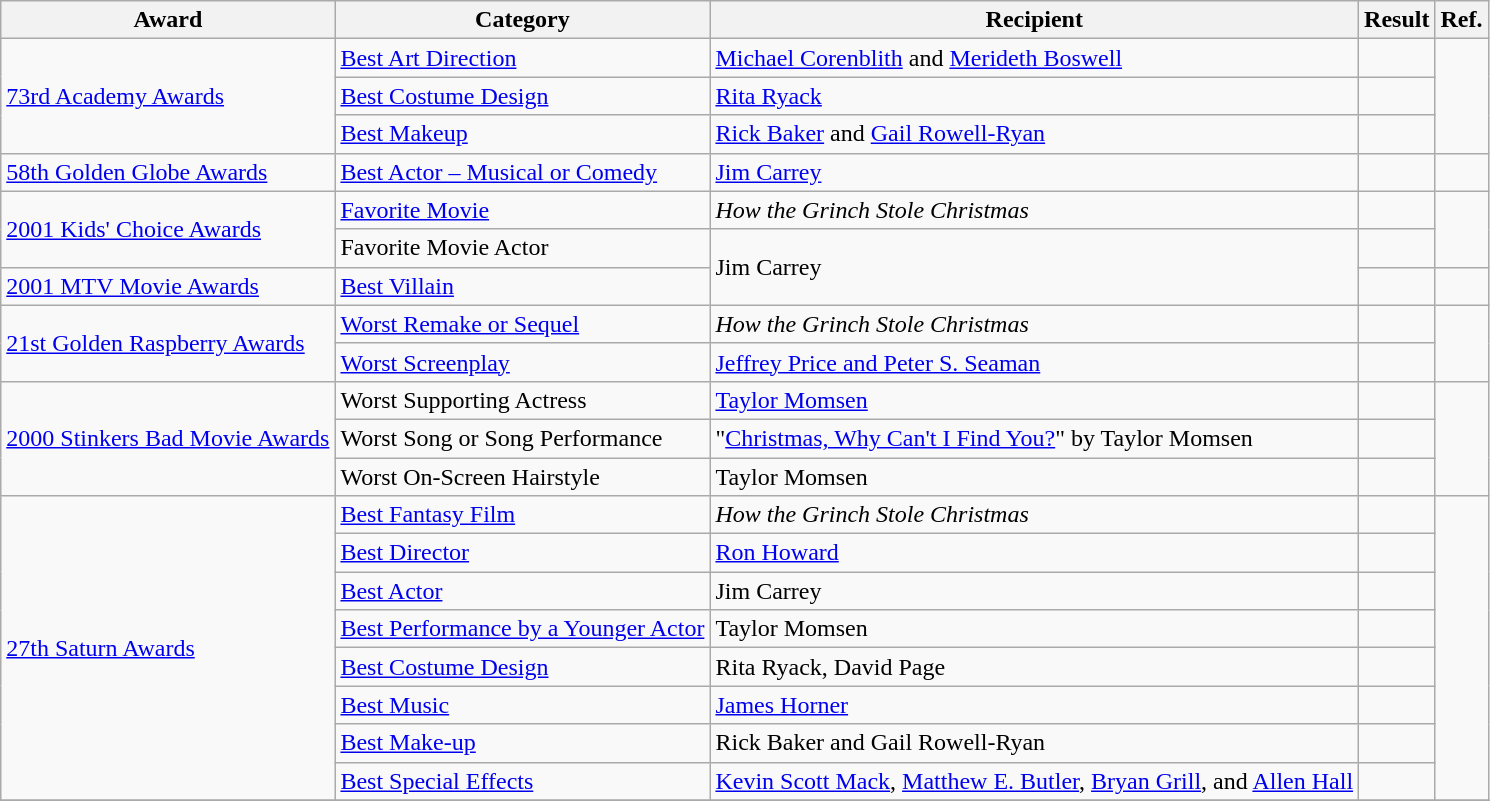<table class="wikitable plainrowheaders sortable">
<tr>
<th scope="col">Award</th>
<th scope="col">Category</th>
<th scope="col">Recipient</th>
<th scope="col">Result</th>
<th>Ref.</th>
</tr>
<tr>
<td rowspan="3"><a href='#'>73rd Academy Awards</a></td>
<td><a href='#'>Best Art Direction</a></td>
<td><a href='#'>Michael Corenblith</a> and <a href='#'>Merideth Boswell</a></td>
<td></td>
<td rowspan="3"></td>
</tr>
<tr>
<td><a href='#'>Best Costume Design</a></td>
<td><a href='#'>Rita Ryack</a></td>
<td></td>
</tr>
<tr>
<td><a href='#'>Best Makeup</a></td>
<td><a href='#'>Rick Baker</a> and <a href='#'>Gail Rowell-Ryan</a></td>
<td></td>
</tr>
<tr>
<td><a href='#'>58th Golden Globe Awards</a></td>
<td><a href='#'>Best Actor – Musical or Comedy</a></td>
<td><a href='#'>Jim Carrey</a></td>
<td></td>
<td></td>
</tr>
<tr>
<td rowspan=2><a href='#'>2001 Kids' Choice Awards</a></td>
<td><a href='#'>Favorite Movie</a></td>
<td><em>How the Grinch Stole Christmas</em></td>
<td></td>
<td rowspan="2"></td>
</tr>
<tr>
<td>Favorite Movie Actor</td>
<td rowspan="2">Jim Carrey</td>
<td></td>
</tr>
<tr>
<td><a href='#'>2001 MTV Movie Awards</a></td>
<td><a href='#'>Best Villain</a></td>
<td></td>
<td></td>
</tr>
<tr>
<td rowspan=2><a href='#'>21st Golden Raspberry Awards</a></td>
<td><a href='#'>Worst Remake or Sequel</a></td>
<td><em>How the Grinch Stole Christmas</em></td>
<td></td>
<td rowspan="2"></td>
</tr>
<tr>
<td><a href='#'>Worst Screenplay</a></td>
<td><a href='#'>Jeffrey Price and Peter S. Seaman</a></td>
<td></td>
</tr>
<tr>
<td rowspan=3><a href='#'>2000 Stinkers Bad Movie Awards</a></td>
<td>Worst Supporting Actress</td>
<td><a href='#'>Taylor Momsen</a></td>
<td></td>
<td rowspan="3"></td>
</tr>
<tr>
<td>Worst Song or Song Performance</td>
<td>"<a href='#'>Christmas, Why Can't I Find You?</a>" by Taylor Momsen</td>
<td></td>
</tr>
<tr>
<td>Worst On-Screen Hairstyle</td>
<td>Taylor Momsen</td>
<td></td>
</tr>
<tr>
<td rowspan="8"><a href='#'>27th Saturn Awards</a></td>
<td><a href='#'>Best Fantasy Film</a></td>
<td><em>How the Grinch Stole Christmas</em></td>
<td></td>
<td rowspan="8"></td>
</tr>
<tr>
<td><a href='#'>Best Director</a></td>
<td><a href='#'>Ron Howard</a></td>
<td></td>
</tr>
<tr>
<td><a href='#'>Best Actor</a></td>
<td>Jim Carrey</td>
<td></td>
</tr>
<tr>
<td><a href='#'>Best Performance by a Younger Actor</a></td>
<td>Taylor Momsen</td>
<td></td>
</tr>
<tr>
<td><a href='#'>Best Costume Design</a></td>
<td>Rita Ryack, David Page</td>
<td></td>
</tr>
<tr>
<td><a href='#'>Best Music</a></td>
<td><a href='#'>James Horner</a></td>
<td></td>
</tr>
<tr>
<td><a href='#'>Best Make-up</a></td>
<td>Rick Baker and Gail Rowell-Ryan</td>
<td></td>
</tr>
<tr>
<td><a href='#'>Best Special Effects</a></td>
<td><a href='#'>Kevin Scott Mack</a>, <a href='#'>Matthew E. Butler</a>, <a href='#'>Bryan Grill</a>, and <a href='#'>Allen Hall</a></td>
<td></td>
</tr>
<tr>
</tr>
</table>
